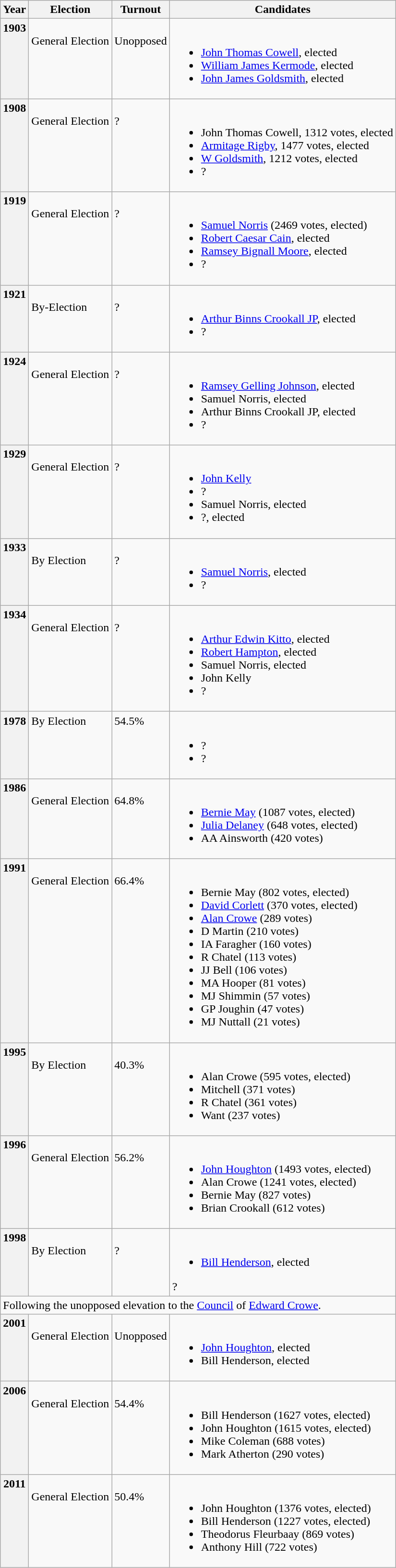<table class="wikitable" border="1">
<tr>
<th>Year</th>
<th>Election</th>
<th>Turnout</th>
<th>Candidates</th>
</tr>
<tr valign="top">
<th>1903</th>
<td><br>General Election</td>
<td><br>Unopposed</td>
<td><br><ul><li><a href='#'>John Thomas Cowell</a>, elected</li><li><a href='#'>William James Kermode</a>, elected</li><li><a href='#'>John James Goldsmith</a>, elected</li></ul></td>
</tr>
<tr valign="top">
<th>1908</th>
<td><br>General Election</td>
<td><br>?</td>
<td><br><ul><li>John Thomas Cowell, 1312 votes, elected</li><li><a href='#'>Armitage Rigby</a>, 1477 votes, elected</li><li><a href='#'>W Goldsmith</a>, 1212 votes, elected</li><li>?</li></ul></td>
</tr>
<tr valign="top">
<th>1919</th>
<td><br>General Election</td>
<td><br>?</td>
<td><br><ul><li><a href='#'>Samuel Norris</a> (2469 votes, elected)</li><li><a href='#'>Robert Caesar Cain</a>, elected</li><li><a href='#'>Ramsey Bignall Moore</a>, elected</li><li>?</li></ul></td>
</tr>
<tr valign="top">
<th>1921</th>
<td><br>By-Election</td>
<td><br>?</td>
<td><br><ul><li><a href='#'>Arthur Binns Crookall JP</a>, elected</li><li>?</li></ul></td>
</tr>
<tr valign="top">
<th>1924</th>
<td><br>General Election</td>
<td><br>?</td>
<td><br><ul><li><a href='#'>Ramsey Gelling Johnson</a>, elected</li><li>Samuel Norris, elected</li><li>Arthur Binns Crookall JP, elected</li><li>?</li></ul></td>
</tr>
<tr valign="top">
<th>1929</th>
<td><br>General Election</td>
<td><br>?</td>
<td><br><ul><li><a href='#'>John Kelly</a></li><li>?</li><li>Samuel Norris, elected</li><li>?, elected</li></ul></td>
</tr>
<tr valign="top">
<th>1933</th>
<td><br>By Election</td>
<td><br>?</td>
<td><br><ul><li><a href='#'>Samuel Norris</a>, elected</li><li>?</li></ul></td>
</tr>
<tr valign="top">
<th>1934</th>
<td><br>General Election</td>
<td><br>?</td>
<td><br><ul><li><a href='#'>Arthur Edwin Kitto</a>, elected</li><li><a href='#'>Robert Hampton</a>, elected</li><li>Samuel Norris, elected</li><li>John Kelly</li><li>?</li></ul></td>
</tr>
<tr valign="top">
<th>1978</th>
<td>By Election</td>
<td>54.5%</td>
<td><br><ul><li>?</li><li>?</li></ul></td>
</tr>
<tr valign="top">
<th>1986</th>
<td><br>General Election</td>
<td><br>64.8%</td>
<td><br><ul><li><a href='#'>Bernie May</a> (1087 votes, elected)</li><li><a href='#'>Julia Delaney</a> (648 votes, elected)</li><li>AA Ainsworth (420 votes)</li></ul></td>
</tr>
<tr valign="top">
<th>1991</th>
<td><br>General Election</td>
<td><br>66.4%</td>
<td><br><ul><li>Bernie May (802 votes, elected)</li><li><a href='#'>David Corlett</a> (370 votes, elected)</li><li><a href='#'>Alan Crowe</a> (289 votes)</li><li>D Martin (210 votes)</li><li>IA Faragher (160 votes)</li><li>R Chatel (113 votes)</li><li>JJ Bell (106 votes)</li><li>MA Hooper (81 votes)</li><li>MJ Shimmin (57 votes)</li><li>GP Joughin (47 votes)</li><li>MJ Nuttall (21 votes)</li></ul></td>
</tr>
<tr valign="top">
<th>1995</th>
<td><br>By Election</td>
<td><br>40.3%</td>
<td><br><ul><li>Alan Crowe (595 votes, elected)</li><li>Mitchell (371 votes)</li><li>R Chatel (361 votes)</li><li>Want (237 votes)</li></ul></td>
</tr>
<tr valign="top">
<th>1996</th>
<td><br>General Election</td>
<td><br>56.2%</td>
<td><br><ul><li><a href='#'>John Houghton</a> (1493 votes, elected)</li><li>Alan Crowe (1241 votes, elected)</li><li>Bernie May (827 votes)</li><li>Brian Crookall (612 votes)</li></ul></td>
</tr>
<tr valign="top">
<th>1998</th>
<td><br>By Election</td>
<td><br>?</td>
<td><br><ul><li><a href='#'>Bill Henderson</a>, elected</li></ul>?</td>
</tr>
<tr>
<td colspan="4">Following the unopposed elevation to the <a href='#'>Council</a> of <a href='#'>Edward Crowe</a>.</td>
</tr>
<tr valign="top">
<th>2001</th>
<td><br>General Election</td>
<td><br>Unopposed</td>
<td><br><ul><li><a href='#'>John Houghton</a>, elected</li><li>Bill Henderson, elected</li></ul></td>
</tr>
<tr valign="top">
<th>2006</th>
<td><br>General Election</td>
<td><br>54.4%</td>
<td><br><ul><li>Bill Henderson (1627 votes, elected)</li><li>John Houghton (1615 votes, elected)</li><li>Mike Coleman (688 votes)</li><li>Mark Atherton (290 votes)</li></ul></td>
</tr>
<tr valign="top">
<th>2011</th>
<td><br>General Election</td>
<td><br>50.4%</td>
<td><br><ul><li>John Houghton (1376 votes, elected)</li><li>Bill Henderson (1227 votes, elected)</li><li>Theodorus Fleurbaay (869 votes)</li><li>Anthony Hill (722 votes)</li></ul></td>
</tr>
</table>
